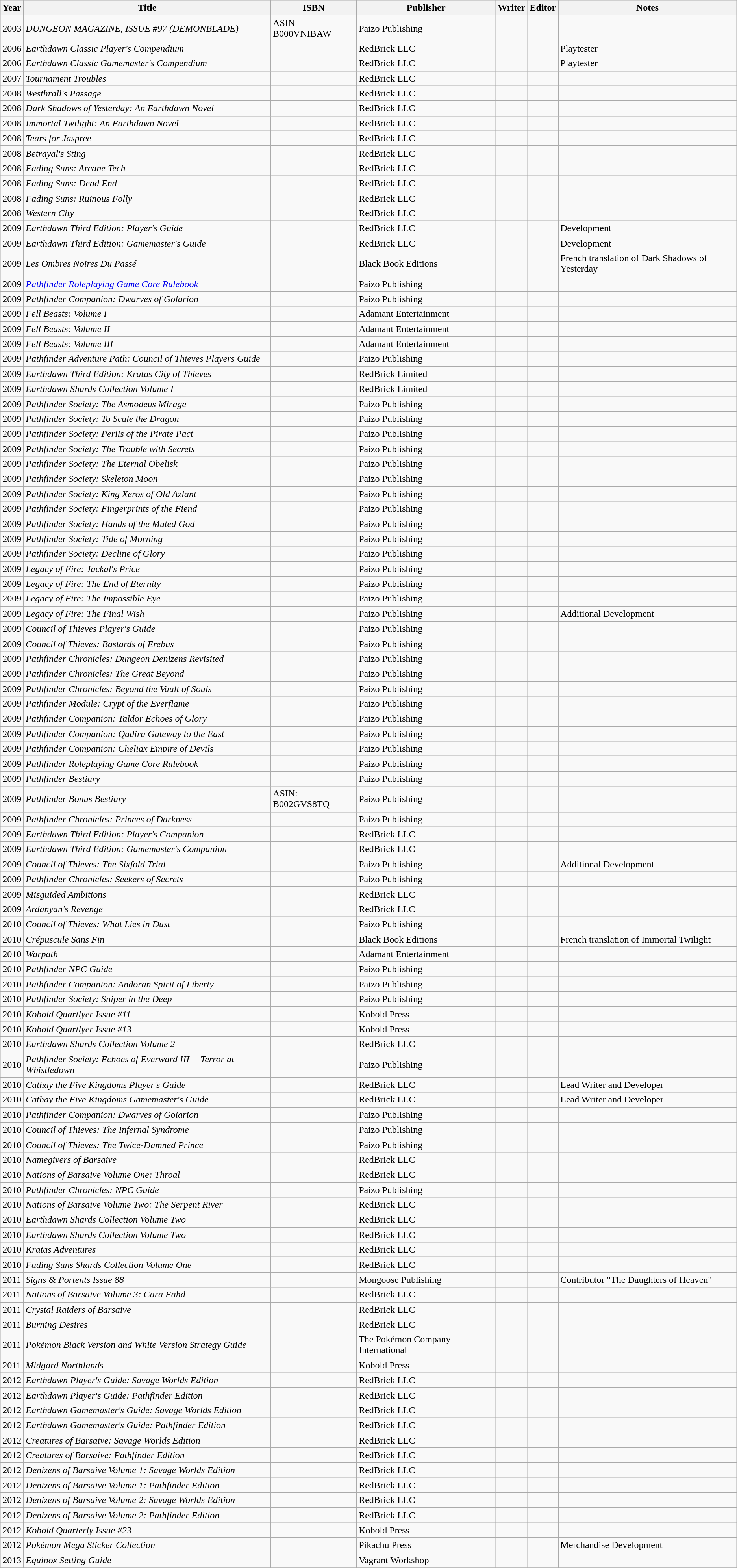<table class="wikitable sortable">
<tr>
<th>Year</th>
<th>Title</th>
<th>ISBN</th>
<th>Publisher</th>
<th>Writer</th>
<th>Editor</th>
<th>Notes</th>
</tr>
<tr>
<td>2003</td>
<td><em>DUNGEON MAGAZINE, ISSUE #97 (DEMONBLADE)</em></td>
<td>ASIN B000VNIBAW</td>
<td>Paizo Publishing</td>
<td></td>
<td></td>
<td></td>
</tr>
<tr>
<td>2006</td>
<td><em>Earthdawn Classic Player's Compendium</em></td>
<td></td>
<td>RedBrick LLC</td>
<td></td>
<td></td>
<td>Playtester</td>
</tr>
<tr>
<td>2006</td>
<td><em>Earthdawn Classic Gamemaster's Compendium</em></td>
<td></td>
<td>RedBrick LLC</td>
<td></td>
<td></td>
<td>Playtester</td>
</tr>
<tr>
<td>2007</td>
<td><em>Tournament Troubles</em></td>
<td></td>
<td>RedBrick LLC</td>
<td></td>
<td></td>
<td></td>
</tr>
<tr>
<td>2008</td>
<td><em>Westhrall's Passage</em></td>
<td></td>
<td>RedBrick LLC</td>
<td></td>
<td></td>
<td></td>
</tr>
<tr>
<td>2008</td>
<td><em>Dark Shadows of Yesterday: An Earthdawn Novel</em></td>
<td></td>
<td>RedBrick LLC</td>
<td></td>
<td></td>
<td></td>
</tr>
<tr>
<td>2008</td>
<td><em>Immortal Twilight: An Earthdawn Novel</em></td>
<td></td>
<td>RedBrick LLC</td>
<td></td>
<td></td>
<td></td>
</tr>
<tr>
<td>2008</td>
<td><em>Tears for Jaspree</em></td>
<td></td>
<td>RedBrick LLC</td>
<td></td>
<td></td>
<td></td>
</tr>
<tr>
<td>2008</td>
<td><em>Betrayal's Sting</em></td>
<td></td>
<td>RedBrick LLC</td>
<td></td>
<td></td>
<td></td>
</tr>
<tr>
<td>2008</td>
<td><em>Fading Suns: Arcane Tech</em></td>
<td></td>
<td>RedBrick LLC</td>
<td></td>
<td></td>
<td></td>
</tr>
<tr>
<td>2008</td>
<td><em>Fading Suns: Dead End</em></td>
<td></td>
<td>RedBrick LLC</td>
<td></td>
<td></td>
<td></td>
</tr>
<tr>
<td>2008</td>
<td><em>Fading Suns: Ruinous Folly</em></td>
<td></td>
<td>RedBrick LLC</td>
<td></td>
<td></td>
<td></td>
</tr>
<tr>
<td>2008</td>
<td><em>Western City</em></td>
<td></td>
<td>RedBrick LLC</td>
<td></td>
<td></td>
<td></td>
</tr>
<tr>
<td>2009</td>
<td><em>Earthdawn Third Edition: Player's Guide</em></td>
<td></td>
<td>RedBrick LLC</td>
<td></td>
<td></td>
<td>Development</td>
</tr>
<tr>
<td>2009</td>
<td><em>Earthdawn Third Edition: Gamemaster's Guide</em></td>
<td></td>
<td>RedBrick LLC</td>
<td></td>
<td></td>
<td>Development</td>
</tr>
<tr>
<td>2009</td>
<td><em>Les Ombres Noires Du Passé</em></td>
<td></td>
<td>Black Book Editions</td>
<td></td>
<td></td>
<td>French translation of Dark Shadows of Yesterday</td>
</tr>
<tr>
<td>2009</td>
<td><em><a href='#'>Pathfinder Roleplaying Game Core Rulebook</a></em></td>
<td></td>
<td>Paizo Publishing</td>
<td></td>
<td></td>
<td></td>
</tr>
<tr>
<td>2009</td>
<td><em>Pathfinder Companion: Dwarves of Golarion</em></td>
<td></td>
<td>Paizo Publishing</td>
<td></td>
<td></td>
<td></td>
</tr>
<tr>
<td>2009</td>
<td><em>Fell Beasts: Volume I</em></td>
<td></td>
<td>Adamant Entertainment</td>
<td></td>
<td></td>
<td></td>
</tr>
<tr>
<td>2009</td>
<td><em>Fell Beasts: Volume II</em></td>
<td></td>
<td>Adamant Entertainment</td>
<td></td>
<td></td>
<td></td>
</tr>
<tr>
<td>2009</td>
<td><em>Fell Beasts: Volume III</em></td>
<td></td>
<td>Adamant Entertainment</td>
<td></td>
<td></td>
<td></td>
</tr>
<tr>
<td>2009</td>
<td><em>Pathfinder Adventure Path: Council of Thieves Players Guide</em></td>
<td></td>
<td>Paizo Publishing</td>
<td></td>
<td></td>
<td></td>
</tr>
<tr>
<td>2009</td>
<td><em>Earthdawn Third Edition: Kratas City of Thieves</em></td>
<td></td>
<td>RedBrick Limited</td>
<td></td>
<td></td>
<td></td>
</tr>
<tr>
<td>2009</td>
<td><em>Earthdawn Shards Collection Volume I</em></td>
<td></td>
<td>RedBrick Limited</td>
<td></td>
<td></td>
<td></td>
</tr>
<tr>
<td>2009</td>
<td><em>Pathfinder Society: The Asmodeus Mirage</em></td>
<td></td>
<td>Paizo Publishing</td>
<td></td>
<td></td>
<td></td>
</tr>
<tr>
<td>2009</td>
<td><em>Pathfinder Society: To Scale the Dragon</em></td>
<td></td>
<td>Paizo Publishing</td>
<td></td>
<td></td>
<td></td>
</tr>
<tr>
<td>2009</td>
<td><em>Pathfinder Society: Perils of the Pirate Pact</em></td>
<td></td>
<td>Paizo Publishing</td>
<td></td>
<td></td>
<td></td>
</tr>
<tr>
<td>2009</td>
<td><em>Pathfinder Society: The Trouble with Secrets</em></td>
<td></td>
<td>Paizo Publishing</td>
<td></td>
<td></td>
<td></td>
</tr>
<tr>
<td>2009</td>
<td><em>Pathfinder Society: The Eternal Obelisk</em></td>
<td></td>
<td>Paizo Publishing</td>
<td></td>
<td></td>
<td></td>
</tr>
<tr>
<td>2009</td>
<td><em>Pathfinder Society: Skeleton Moon</em></td>
<td></td>
<td>Paizo Publishing</td>
<td></td>
<td></td>
<td></td>
</tr>
<tr>
<td>2009</td>
<td><em>Pathfinder Society: King Xeros of Old Azlant</em></td>
<td></td>
<td>Paizo Publishing</td>
<td></td>
<td></td>
<td></td>
</tr>
<tr>
<td>2009</td>
<td><em>Pathfinder Society: Fingerprints of the Fiend</em></td>
<td></td>
<td>Paizo Publishing</td>
<td></td>
<td></td>
<td></td>
</tr>
<tr>
<td>2009</td>
<td><em>Pathfinder Society: Hands of the Muted God</em></td>
<td></td>
<td>Paizo Publishing</td>
<td></td>
<td></td>
<td></td>
</tr>
<tr>
<td>2009</td>
<td><em>Pathfinder Society: Tide of Morning</em></td>
<td></td>
<td>Paizo Publishing</td>
<td></td>
<td></td>
<td></td>
</tr>
<tr>
<td>2009</td>
<td><em>Pathfinder Society: Decline of Glory</em></td>
<td></td>
<td>Paizo Publishing</td>
<td></td>
<td></td>
<td></td>
</tr>
<tr>
<td>2009</td>
<td><em>Legacy of Fire: Jackal's Price</em></td>
<td></td>
<td>Paizo Publishing</td>
<td></td>
<td></td>
<td></td>
</tr>
<tr>
<td>2009</td>
<td><em>Legacy of Fire: The End of Eternity</em></td>
<td></td>
<td>Paizo Publishing</td>
<td></td>
<td></td>
<td></td>
</tr>
<tr>
<td>2009</td>
<td><em>Legacy of Fire: The Impossible Eye</em></td>
<td></td>
<td>Paizo Publishing</td>
<td></td>
<td></td>
<td></td>
</tr>
<tr>
<td>2009</td>
<td><em>Legacy of Fire: The Final Wish</em></td>
<td></td>
<td>Paizo Publishing</td>
<td></td>
<td></td>
<td>Additional Development</td>
</tr>
<tr>
<td>2009</td>
<td><em>Council of Thieves Player's Guide</em></td>
<td></td>
<td>Paizo Publishing</td>
<td></td>
<td></td>
<td></td>
</tr>
<tr>
<td>2009</td>
<td><em>Council of Thieves: Bastards of Erebus</em></td>
<td></td>
<td>Paizo Publishing</td>
<td></td>
<td></td>
<td></td>
</tr>
<tr>
<td>2009</td>
<td><em>Pathfinder Chronicles: Dungeon Denizens Revisited</em></td>
<td></td>
<td>Paizo Publishing</td>
<td></td>
<td></td>
<td></td>
</tr>
<tr>
<td>2009</td>
<td><em>Pathfinder Chronicles: The Great Beyond</em></td>
<td></td>
<td>Paizo Publishing</td>
<td></td>
<td></td>
<td></td>
</tr>
<tr>
<td>2009</td>
<td><em>Pathfinder Chronicles: Beyond the Vault of Souls</em></td>
<td></td>
<td>Paizo Publishing</td>
<td></td>
<td></td>
<td></td>
</tr>
<tr>
<td>2009</td>
<td><em>Pathfinder Module: Crypt of the Everflame</em></td>
<td></td>
<td>Paizo Publishing</td>
<td></td>
<td></td>
<td></td>
</tr>
<tr>
<td>2009</td>
<td><em>Pathfinder Companion: Taldor Echoes of Glory</em></td>
<td></td>
<td>Paizo Publishing</td>
<td></td>
<td></td>
<td></td>
</tr>
<tr>
<td>2009</td>
<td><em>Pathfinder Companion: Qadira Gateway to the East</em></td>
<td></td>
<td>Paizo Publishing</td>
<td></td>
<td></td>
<td></td>
</tr>
<tr>
<td>2009</td>
<td><em>Pathfinder Companion: Cheliax Empire of Devils</em></td>
<td></td>
<td>Paizo Publishing</td>
<td></td>
<td></td>
<td></td>
</tr>
<tr>
<td>2009</td>
<td><em>Pathfinder Roleplaying Game Core Rulebook</em></td>
<td></td>
<td>Paizo Publishing</td>
<td></td>
<td></td>
<td></td>
</tr>
<tr>
<td>2009</td>
<td><em>Pathfinder Bestiary</em></td>
<td></td>
<td>Paizo Publishing</td>
<td></td>
<td></td>
<td></td>
</tr>
<tr>
<td>2009</td>
<td><em>Pathfinder Bonus Bestiary</em></td>
<td>ASIN: B002GVS8TQ</td>
<td>Paizo Publishing</td>
<td></td>
<td></td>
<td></td>
</tr>
<tr>
<td>2009</td>
<td><em>Pathfinder Chronicles: Princes of Darkness</em></td>
<td></td>
<td>Paizo Publishing</td>
<td></td>
<td></td>
<td></td>
</tr>
<tr>
<td>2009</td>
<td><em>Earthdawn Third Edition: Player's Companion</em></td>
<td></td>
<td>RedBrick LLC</td>
<td></td>
<td></td>
<td></td>
</tr>
<tr>
<td>2009</td>
<td><em>Earthdawn Third Edition: Gamemaster's Companion</em></td>
<td></td>
<td>RedBrick LLC</td>
<td></td>
<td></td>
<td></td>
</tr>
<tr>
<td>2009</td>
<td><em>Council of Thieves: The Sixfold Trial</em></td>
<td></td>
<td>Paizo Publishing</td>
<td></td>
<td></td>
<td>Additional Development</td>
</tr>
<tr>
<td>2009</td>
<td><em>Pathfinder Chronicles: Seekers of Secrets</em></td>
<td></td>
<td>Paizo Publishing</td>
<td></td>
<td></td>
<td></td>
</tr>
<tr>
<td>2009</td>
<td><em>Misguided Ambitions</em></td>
<td></td>
<td>RedBrick LLC</td>
<td></td>
<td></td>
<td></td>
</tr>
<tr>
<td>2009</td>
<td><em>Ardanyan's Revenge</em></td>
<td></td>
<td>RedBrick LLC</td>
<td></td>
<td></td>
<td></td>
</tr>
<tr>
<td>2010</td>
<td><em>Council of Thieves: What Lies in Dust</em></td>
<td></td>
<td>Paizo Publishing</td>
<td></td>
<td></td>
<td></td>
</tr>
<tr>
<td>2010</td>
<td><em>Crépuscule Sans Fin</em></td>
<td></td>
<td>Black Book Editions</td>
<td></td>
<td></td>
<td>French translation of Immortal Twilight</td>
</tr>
<tr>
<td>2010</td>
<td><em>Warpath</em></td>
<td></td>
<td>Adamant Entertainment</td>
<td></td>
<td></td>
<td></td>
</tr>
<tr>
<td>2010</td>
<td><em>Pathfinder NPC Guide</em></td>
<td></td>
<td>Paizo Publishing</td>
<td></td>
<td></td>
<td></td>
</tr>
<tr>
<td>2010</td>
<td><em>Pathfinder Companion: Andoran Spirit of Liberty</em></td>
<td></td>
<td>Paizo Publishing</td>
<td></td>
<td></td>
<td></td>
</tr>
<tr>
<td>2010</td>
<td><em>Pathfinder Society: Sniper in the Deep</em></td>
<td></td>
<td>Paizo Publishing</td>
<td></td>
<td></td>
<td></td>
</tr>
<tr>
<td>2010</td>
<td><em>Kobold Quartlyer Issue #11</em></td>
<td></td>
<td>Kobold Press</td>
<td></td>
<td></td>
<td></td>
</tr>
<tr>
<td>2010</td>
<td><em>Kobold Quartlyer Issue #13</em></td>
<td></td>
<td>Kobold Press</td>
<td></td>
<td></td>
<td></td>
</tr>
<tr>
<td>2010</td>
<td><em>Earthdawn Shards Collection Volume 2</em></td>
<td></td>
<td>RedBrick LLC</td>
<td></td>
<td></td>
<td></td>
</tr>
<tr>
<td>2010</td>
<td><em>Pathfinder Society: Echoes of Everward III -- Terror at Whistledown</em></td>
<td></td>
<td>Paizo Publishing</td>
<td></td>
<td></td>
<td></td>
</tr>
<tr>
<td>2010</td>
<td><em>Cathay the Five Kingdoms Player's Guide</em></td>
<td></td>
<td>RedBrick LLC</td>
<td></td>
<td></td>
<td>Lead Writer and Developer</td>
</tr>
<tr>
<td>2010</td>
<td><em>Cathay the Five Kingdoms Gamemaster's Guide</em></td>
<td></td>
<td>RedBrick LLC</td>
<td></td>
<td></td>
<td>Lead Writer and Developer</td>
</tr>
<tr>
<td>2010</td>
<td><em>Pathfinder Companion: Dwarves of Golarion</em></td>
<td></td>
<td>Paizo Publishing</td>
<td></td>
<td></td>
<td></td>
</tr>
<tr>
<td>2010</td>
<td><em>Council of Thieves: The Infernal Syndrome</em></td>
<td></td>
<td>Paizo Publishing</td>
<td></td>
<td></td>
<td></td>
</tr>
<tr>
<td>2010</td>
<td><em>Council of Thieves: The Twice-Damned Prince</em></td>
<td></td>
<td>Paizo Publishing</td>
<td></td>
<td></td>
<td></td>
</tr>
<tr>
<td>2010</td>
<td><em>Namegivers of Barsaive</em></td>
<td></td>
<td>RedBrick LLC</td>
<td></td>
<td></td>
<td></td>
</tr>
<tr>
<td>2010</td>
<td><em>Nations of Barsaive Volume One: Throal</em></td>
<td></td>
<td>RedBrick LLC</td>
<td></td>
<td></td>
<td></td>
</tr>
<tr>
<td>2010</td>
<td><em>Pathfinder Chronicles: NPC Guide</em></td>
<td></td>
<td>Paizo Publishing</td>
<td></td>
<td></td>
<td></td>
</tr>
<tr>
<td>2010</td>
<td><em>Nations of Barsaive Volume Two: The Serpent River</em></td>
<td></td>
<td>RedBrick LLC</td>
<td></td>
<td></td>
<td></td>
</tr>
<tr>
<td>2010</td>
<td><em>Earthdawn Shards Collection Volume Two</em></td>
<td></td>
<td>RedBrick LLC</td>
<td></td>
<td></td>
<td></td>
</tr>
<tr>
<td>2010</td>
<td><em>Earthdawn Shards Collection Volume Two</em></td>
<td></td>
<td>RedBrick LLC</td>
<td></td>
<td></td>
<td></td>
</tr>
<tr>
<td>2010</td>
<td><em>Kratas Adventures</em></td>
<td></td>
<td>RedBrick LLC</td>
<td></td>
<td></td>
<td></td>
</tr>
<tr>
<td>2010</td>
<td><em>Fading Suns Shards Collection Volume One</em></td>
<td></td>
<td>RedBrick LLC</td>
<td></td>
<td></td>
<td></td>
</tr>
<tr>
<td>2011</td>
<td><em>Signs & Portents Issue 88</em></td>
<td></td>
<td>Mongoose Publishing</td>
<td></td>
<td></td>
<td>Contributor "The Daughters of Heaven"</td>
</tr>
<tr>
<td>2011</td>
<td><em>Nations of Barsaive Volume 3: Cara Fahd</em></td>
<td></td>
<td>RedBrick LLC</td>
<td></td>
<td></td>
<td></td>
</tr>
<tr>
<td>2011</td>
<td><em>Crystal Raiders of Barsaive</em></td>
<td></td>
<td>RedBrick LLC</td>
<td></td>
<td></td>
<td></td>
</tr>
<tr>
<td>2011</td>
<td><em>Burning Desires</em></td>
<td></td>
<td>RedBrick LLC</td>
<td></td>
<td></td>
<td></td>
</tr>
<tr>
<td>2011</td>
<td><em>Pokémon Black Version and White Version Strategy Guide</em></td>
<td></td>
<td>The Pokémon Company International</td>
<td></td>
<td></td>
<td></td>
</tr>
<tr>
<td>2011</td>
<td><em>Midgard Northlands</em></td>
<td></td>
<td>Kobold Press</td>
<td></td>
<td></td>
<td></td>
</tr>
<tr>
<td>2012</td>
<td><em>Earthdawn Player's Guide: Savage Worlds Edition</em></td>
<td></td>
<td>RedBrick LLC</td>
<td></td>
<td></td>
<td></td>
</tr>
<tr>
<td>2012</td>
<td><em>Earthdawn Player's Guide: Pathfinder Edition</em></td>
<td></td>
<td>RedBrick LLC</td>
<td></td>
<td></td>
<td></td>
</tr>
<tr>
<td>2012</td>
<td><em>Earthdawn Gamemaster's Guide: Savage Worlds Edition</em></td>
<td></td>
<td>RedBrick LLC</td>
<td></td>
<td></td>
<td></td>
</tr>
<tr>
<td>2012</td>
<td><em>Earthdawn Gamemaster's Guide: Pathfinder Edition</em></td>
<td></td>
<td>RedBrick LLC</td>
<td></td>
<td></td>
<td></td>
</tr>
<tr>
<td>2012</td>
<td><em>Creatures of Barsaive: Savage Worlds Edition</em></td>
<td></td>
<td>RedBrick LLC</td>
<td></td>
<td></td>
<td></td>
</tr>
<tr>
<td>2012</td>
<td><em>Creatures of Barsaive: Pathfinder Edition</em></td>
<td></td>
<td>RedBrick LLC</td>
<td></td>
<td></td>
<td></td>
</tr>
<tr>
<td>2012</td>
<td><em>Denizens of Barsaive Volume 1: Savage Worlds Edition</em></td>
<td></td>
<td>RedBrick LLC</td>
<td></td>
<td></td>
<td></td>
</tr>
<tr>
<td>2012</td>
<td><em>Denizens of Barsaive Volume 1: Pathfinder Edition</em></td>
<td></td>
<td>RedBrick LLC</td>
<td></td>
<td></td>
<td></td>
</tr>
<tr>
<td>2012</td>
<td><em>Denizens of Barsaive Volume 2: Savage Worlds Edition</em></td>
<td></td>
<td>RedBrick LLC</td>
<td></td>
<td></td>
<td></td>
</tr>
<tr>
<td>2012</td>
<td><em>Denizens of Barsaive Volume 2: Pathfinder Edition</em></td>
<td></td>
<td>RedBrick LLC</td>
<td></td>
<td></td>
<td></td>
</tr>
<tr>
<td>2012</td>
<td><em>Kobold Quarterly Issue #23</em></td>
<td></td>
<td>Kobold Press</td>
<td></td>
<td></td>
<td></td>
</tr>
<tr>
<td>2012</td>
<td><em>Pokémon Mega Sticker Collection</em></td>
<td></td>
<td>Pikachu Press</td>
<td></td>
<td></td>
<td>Merchandise Development</td>
</tr>
<tr>
<td>2013</td>
<td><em>Equinox Setting Guide</em></td>
<td></td>
<td>Vagrant Workshop</td>
<td></td>
<td></td>
<td></td>
</tr>
<tr>
</tr>
</table>
